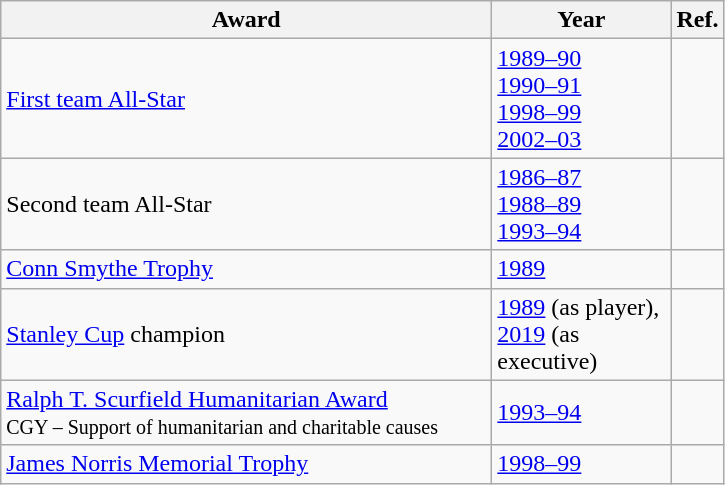<table class="wikitable">
<tr>
<th scope="col" style="width:20em">Award</th>
<th scope="col" style="width:7em">Year</th>
<th scope="col">Ref.</th>
</tr>
<tr>
<td><a href='#'>First team All-Star</a></td>
<td><a href='#'>1989–90</a><br><a href='#'>1990–91</a><br><a href='#'>1998–99</a><br><a href='#'>2002–03</a></td>
<td></td>
</tr>
<tr>
<td>Second team All-Star</td>
<td><a href='#'>1986–87</a><br><a href='#'>1988–89</a><br><a href='#'>1993–94</a></td>
<td></td>
</tr>
<tr>
<td><a href='#'>Conn Smythe Trophy</a></td>
<td><a href='#'>1989</a></td>
<td></td>
</tr>
<tr>
<td><a href='#'>Stanley Cup</a> champion</td>
<td><a href='#'>1989</a> (as player), <a href='#'>2019</a> (as executive)</td>
<td></td>
</tr>
<tr>
<td><a href='#'>Ralph T. Scurfield Humanitarian Award</a><br><small>CGY – Support of humanitarian and charitable causes</small></td>
<td><a href='#'>1993–94</a></td>
<td></td>
</tr>
<tr>
<td><a href='#'>James Norris Memorial Trophy</a></td>
<td><a href='#'>1998–99</a></td>
<td></td>
</tr>
</table>
